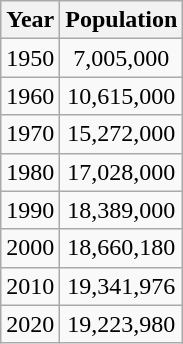<table class="wikitable" style="text-align:center;">
<tr>
<th>Year</th>
<th>Population</th>
</tr>
<tr>
<td style="text-align:left">1950</td>
<td>7,005,000</td>
</tr>
<tr>
<td style="text-align:left">1960</td>
<td>10,615,000</td>
</tr>
<tr>
<td style="text-align:left">1970</td>
<td>15,272,000</td>
</tr>
<tr>
<td style="text-align:left">1980</td>
<td>17,028,000</td>
</tr>
<tr>
<td style="text-align:left">1990</td>
<td>18,389,000</td>
</tr>
<tr>
<td style="text-align:left">2000</td>
<td>18,660,180</td>
</tr>
<tr>
<td style="text-align:left">2010</td>
<td>19,341,976</td>
</tr>
<tr>
<td style="text-align:left">2020</td>
<td>19,223,980</td>
</tr>
</table>
